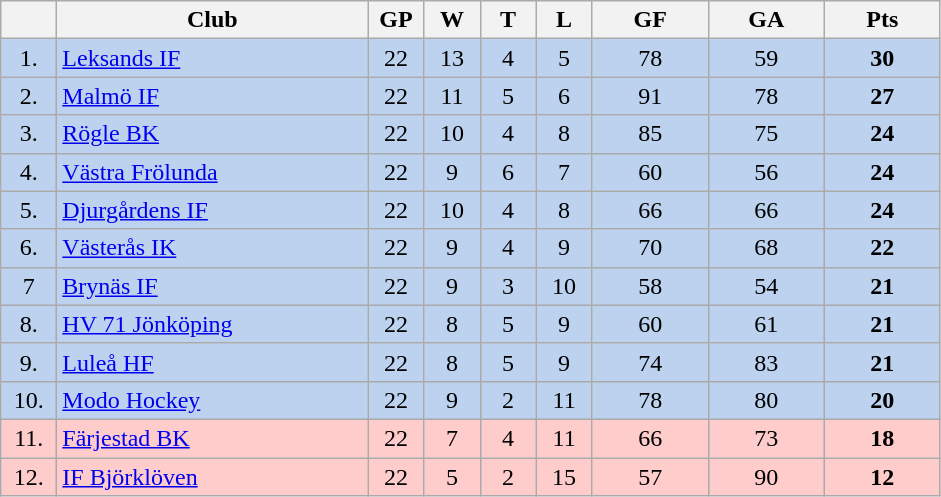<table class="wikitable">
<tr>
<th width="30"></th>
<th width="200">Club</th>
<th width="30">GP</th>
<th width="30">W</th>
<th width="30">T</th>
<th width="30">L</th>
<th width="70">GF</th>
<th width="70">GA</th>
<th width="70">Pts</th>
</tr>
<tr bgcolor="#BCD2EE" align="center">
<td>1.</td>
<td align="left"><a href='#'>Leksands IF</a></td>
<td>22</td>
<td>13</td>
<td>4</td>
<td>5</td>
<td>78</td>
<td>59</td>
<td><strong>30</strong></td>
</tr>
<tr bgcolor="#BCD2EE" align="center">
<td>2.</td>
<td align="left"><a href='#'>Malmö IF</a></td>
<td>22</td>
<td>11</td>
<td>5</td>
<td>6</td>
<td>91</td>
<td>78</td>
<td><strong>27</strong></td>
</tr>
<tr bgcolor="#BCD2EE" align="center">
<td>3.</td>
<td align="left"><a href='#'>Rögle BK</a></td>
<td>22</td>
<td>10</td>
<td>4</td>
<td>8</td>
<td>85</td>
<td>75</td>
<td><strong>24</strong></td>
</tr>
<tr bgcolor="#BCD2EE" align="center">
<td>4.</td>
<td align="left"><a href='#'>Västra Frölunda</a></td>
<td>22</td>
<td>9</td>
<td>6</td>
<td>7</td>
<td>60</td>
<td>56</td>
<td><strong>24</strong></td>
</tr>
<tr bgcolor="#BCD2EE" align="center">
<td>5.</td>
<td align="left"><a href='#'>Djurgårdens IF</a></td>
<td>22</td>
<td>10</td>
<td>4</td>
<td>8</td>
<td>66</td>
<td>66</td>
<td><strong>24</strong></td>
</tr>
<tr bgcolor="#BCD2EE" align="center">
<td>6.</td>
<td align="left"><a href='#'>Västerås IK</a></td>
<td>22</td>
<td>9</td>
<td>4</td>
<td>9</td>
<td>70</td>
<td>68</td>
<td><strong>22</strong></td>
</tr>
<tr bgcolor="#BCD2EE" align="center">
<td>7</td>
<td align="left"><a href='#'>Brynäs IF</a></td>
<td>22</td>
<td>9</td>
<td>3</td>
<td>10</td>
<td>58</td>
<td>54</td>
<td><strong>21</strong></td>
</tr>
<tr bgcolor="#BCD2EE" align="center">
<td>8.</td>
<td align="left"><a href='#'>HV 71 Jönköping</a></td>
<td>22</td>
<td>8</td>
<td>5</td>
<td>9</td>
<td>60</td>
<td>61</td>
<td><strong>21</strong></td>
</tr>
<tr bgcolor="#BCD2EE" align="center">
<td>9.</td>
<td align="left"><a href='#'>Luleå HF</a></td>
<td>22</td>
<td>8</td>
<td>5</td>
<td>9</td>
<td>74</td>
<td>83</td>
<td><strong>21</strong></td>
</tr>
<tr bgcolor="#BCD2EE" align="center">
<td>10.</td>
<td align="left"><a href='#'>Modo Hockey</a></td>
<td>22</td>
<td>9</td>
<td>2</td>
<td>11</td>
<td>78</td>
<td>80</td>
<td><strong>20</strong></td>
</tr>
<tr bgcolor="#ffcccc" align="center">
<td>11.</td>
<td align="left"><a href='#'>Färjestad BK</a></td>
<td>22</td>
<td>7</td>
<td>4</td>
<td>11</td>
<td>66</td>
<td>73</td>
<td><strong>18</strong></td>
</tr>
<tr bgcolor="#ffcccc" align="center">
<td>12.</td>
<td align="left"><a href='#'>IF Björklöven</a></td>
<td>22</td>
<td>5</td>
<td>2</td>
<td>15</td>
<td>57</td>
<td>90</td>
<td><strong>12</strong></td>
</tr>
</table>
